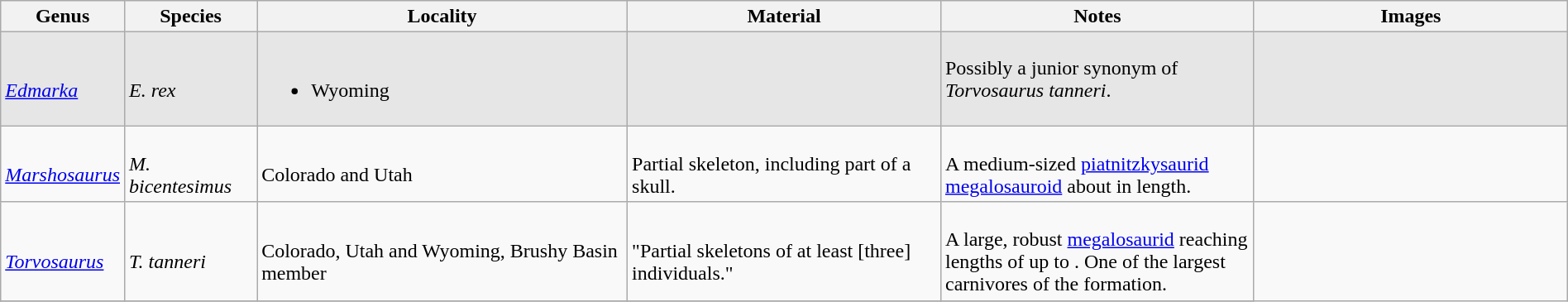<table class="wikitable" align="center" width="100%">
<tr>
<th>Genus</th>
<th>Species</th>
<th>Locality</th>
<th width="20%">Material</th>
<th width="20%">Notes</th>
<th width="20%">Images</th>
</tr>
<tr>
<td style="background:#E6E6E6;"><br><em><a href='#'>Edmarka</a></em></td>
<td style="background:#E6E6E6;"><br><em>E. rex</em></td>
<td style="background:#E6E6E6;"><br><ul><li>Wyoming</li></ul></td>
<td style="background:#E6E6E6;"></td>
<td style="background:#E6E6E6;">Possibly a junior synonym of <em>Torvosaurus tanneri</em>.</td>
<td style="background:#E6E6E6;"></td>
</tr>
<tr>
<td><br><em><a href='#'>Marshosaurus</a></em></td>
<td><br><em>M. bicentesimus</em></td>
<td><br>Colorado and Utah</td>
<td><br>Partial skeleton, including part of a skull.</td>
<td><br>A medium-sized <a href='#'>piatnitzkysaurid</a> <a href='#'>megalosauroid</a> about  in length.</td>
<td><br></td>
</tr>
<tr>
<td><br><em><a href='#'>Torvosaurus</a></em></td>
<td><br><em>T. tanneri</em></td>
<td><br>Colorado, Utah and Wyoming, Brushy Basin member</td>
<td><br>"Partial skeletons of at least [three] individuals."</td>
<td><br>A large, robust <a href='#'>megalosaurid</a> reaching lengths of up to . One of the largest carnivores of the formation.</td>
<td rowspan="50"><br></td>
</tr>
<tr>
</tr>
</table>
